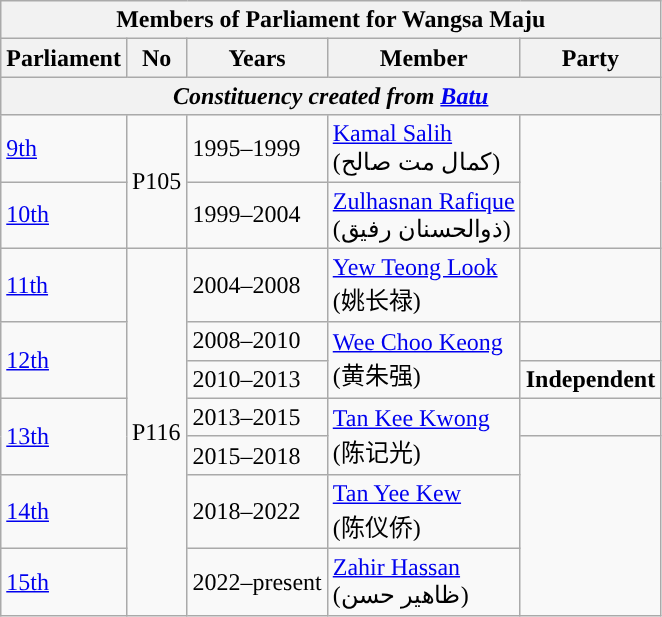<table class=wikitable>
<tr>
<th colspan="5">Members of Parliament for Wangsa Maju</th>
</tr>
<tr>
<th>Parliament</th>
<th>No</th>
<th>Years</th>
<th>Member</th>
<th>Party</th>
</tr>
<tr>
<th colspan="5" align="center"><em>Constituency created from <a href='#'>Batu</a></em></th>
</tr>
<tr>
<td><a href='#'>9th</a></td>
<td rowspan="2">P105</td>
<td>1995–1999</td>
<td><a href='#'>Kamal Salih</a> <br> (كمال مت صالح)</td>
<td rowspan="2"></td>
</tr>
<tr>
<td><a href='#'>10th</a></td>
<td>1999–2004</td>
<td><a href='#'>Zulhasnan Rafique</a>  <br>(ذوالحسنان رفيق)</td>
</tr>
<tr>
<td><a href='#'>11th</a></td>
<td rowspan=7>P116</td>
<td>2004–2008</td>
<td><a href='#'>Yew Teong Look</a> <br> (姚长禄)</td>
<td></td>
</tr>
<tr>
<td rowspan=2><a href='#'>12th</a></td>
<td>2008–2010</td>
<td rowspan=2><a href='#'>Wee Choo Keong</a>  <br> (黄朱强)</td>
<td></td>
</tr>
<tr>
<td>2010–2013</td>
<td><strong>Independent</strong></td>
</tr>
<tr>
<td rowspan=2><a href='#'>13th</a></td>
<td>2013–2015</td>
<td rowspan=2><a href='#'>Tan Kee Kwong</a> <br> (陈记光)</td>
<td></td>
</tr>
<tr>
<td>2015–2018</td>
<td rowspan=3></td>
</tr>
<tr>
<td><a href='#'>14th</a></td>
<td>2018–2022</td>
<td><a href='#'>Tan Yee Kew</a>  <br>(陈仪侨)</td>
</tr>
<tr>
<td><a href='#'>15th</a></td>
<td>2022–present</td>
<td><a href='#'>Zahir Hassan</a> <br> (ظاهير حسن)</td>
</tr>
</table>
